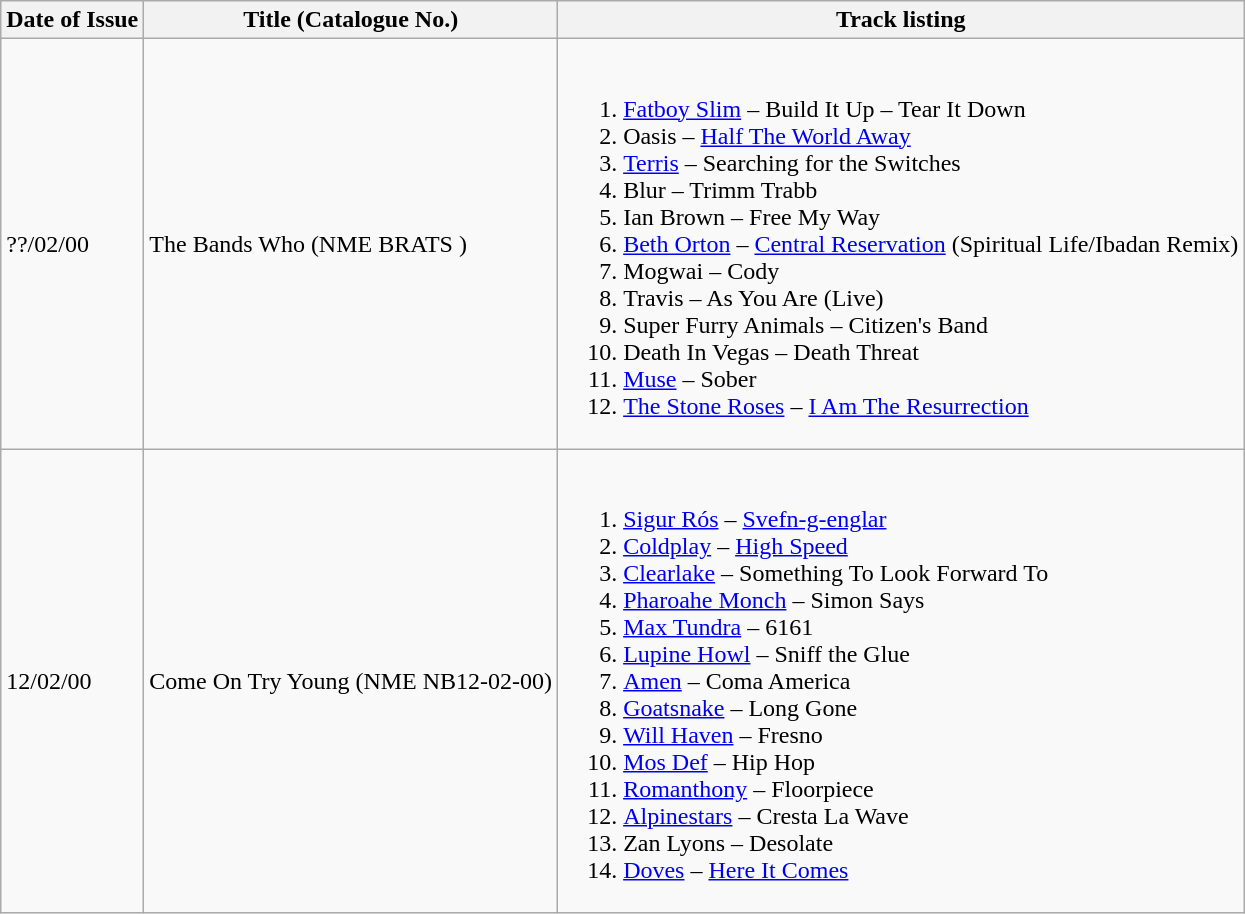<table class="wikitable">
<tr>
<th>Date of Issue</th>
<th>Title (Catalogue No.)</th>
<th>Track listing</th>
</tr>
<tr>
<td>??/02/00</td>
<td>The Bands Who (NME BRATS )</td>
<td><br><ol><li><a href='#'>Fatboy Slim</a> – Build It Up – Tear It Down</li><li>Oasis – <a href='#'>Half The World Away</a></li><li><a href='#'>Terris</a> – Searching for the Switches</li><li>Blur – Trimm Trabb</li><li>Ian Brown – Free My Way</li><li><a href='#'>Beth Orton</a> – <a href='#'>Central Reservation</a> (Spiritual Life/Ibadan Remix)</li><li>Mogwai – Cody</li><li>Travis – As You Are (Live)</li><li>Super Furry Animals – Citizen's Band</li><li>Death In Vegas – Death Threat</li><li><a href='#'>Muse</a> – Sober</li><li><a href='#'>The Stone Roses</a> – <a href='#'>I Am The Resurrection</a></li></ol></td>
</tr>
<tr>
<td>12/02/00</td>
<td>Come On Try Young (NME NB12-02-00)</td>
<td><br><ol><li><a href='#'>Sigur Rós</a> – <a href='#'>Svefn-g-englar</a></li><li><a href='#'>Coldplay</a> – <a href='#'>High Speed</a></li><li><a href='#'>Clearlake</a> – Something To Look Forward To</li><li><a href='#'>Pharoahe Monch</a> – Simon Says</li><li><a href='#'>Max Tundra</a> – 6161</li><li><a href='#'>Lupine Howl</a> – Sniff the Glue</li><li><a href='#'>Amen</a> – Coma America</li><li><a href='#'>Goatsnake</a> – Long Gone</li><li><a href='#'>Will Haven</a> – Fresno</li><li><a href='#'>Mos Def</a> – Hip Hop</li><li><a href='#'>Romanthony</a> – Floorpiece</li><li><a href='#'>Alpinestars</a> – Cresta La Wave</li><li>Zan Lyons – Desolate</li><li><a href='#'>Doves</a> – <a href='#'>Here It Comes</a></li></ol></td>
</tr>
</table>
